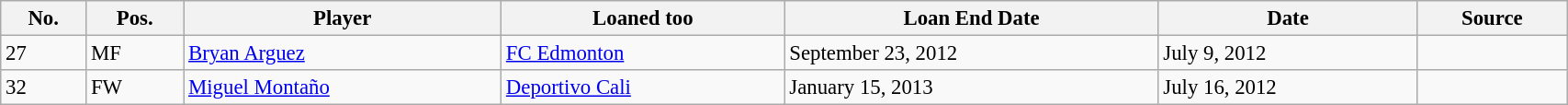<table class="wikitable sortable" style="width:90%; text-align:center; font-size:95%; text-align:left;">
<tr>
<th><strong>No.</strong></th>
<th><strong>Pos.</strong></th>
<th><strong>Player</strong></th>
<th><strong>Loaned too</strong></th>
<th><strong>Loan End Date</strong></th>
<th><strong>Date</strong></th>
<th><strong>Source</strong></th>
</tr>
<tr>
<td>27</td>
<td>MF</td>
<td> <a href='#'>Bryan Arguez</a></td>
<td><a href='#'>FC Edmonton</a></td>
<td>September 23, 2012</td>
<td>July 9, 2012</td>
<td></td>
</tr>
<tr>
<td>32</td>
<td>FW</td>
<td> <a href='#'>Miguel Montaño</a></td>
<td><a href='#'>Deportivo Cali</a></td>
<td>January 15, 2013</td>
<td>July 16, 2012</td>
<td></td>
</tr>
</table>
